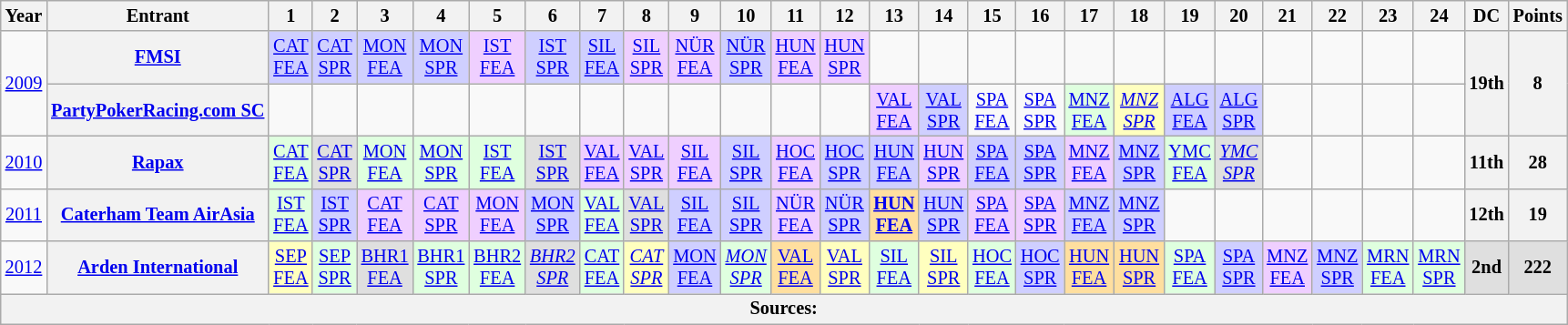<table class="wikitable" style="text-align:center; font-size:85%">
<tr>
<th>Year</th>
<th>Entrant</th>
<th>1</th>
<th>2</th>
<th>3</th>
<th>4</th>
<th>5</th>
<th>6</th>
<th>7</th>
<th>8</th>
<th>9</th>
<th>10</th>
<th>11</th>
<th>12</th>
<th>13</th>
<th>14</th>
<th>15</th>
<th>16</th>
<th>17</th>
<th>18</th>
<th>19</th>
<th>20</th>
<th>21</th>
<th>22</th>
<th>23</th>
<th>24</th>
<th>DC</th>
<th>Points</th>
</tr>
<tr>
<td rowspan=2><a href='#'>2009</a></td>
<th nowrap><a href='#'>FMSI</a></th>
<td style="background:#cfcfff;"><a href='#'>CAT<br>FEA</a><br></td>
<td style="background:#cfcfff;"><a href='#'>CAT<br>SPR</a><br></td>
<td style="background:#cfcfff;"><a href='#'>MON<br>FEA</a><br></td>
<td style="background:#cfcfff;"><a href='#'>MON<br>SPR</a><br></td>
<td style="background:#EFCFFF;"><a href='#'>IST<br>FEA</a><br></td>
<td style="background:#cfcfff;"><a href='#'>IST<br>SPR</a><br></td>
<td style="background:#cfcfff;"><a href='#'>SIL<br>FEA</a><br></td>
<td style="background:#EFCFFF;"><a href='#'>SIL<br>SPR</a><br></td>
<td style="background:#EFCFFF;"><a href='#'>NÜR<br>FEA</a><br></td>
<td style="background:#cfcfff;"><a href='#'>NÜR<br>SPR</a><br></td>
<td style="background:#EFCFFF;"><a href='#'>HUN<br>FEA</a><br></td>
<td style="background:#EFCFFF;"><a href='#'>HUN<br>SPR</a><br></td>
<td></td>
<td></td>
<td></td>
<td></td>
<td></td>
<td></td>
<td></td>
<td></td>
<td></td>
<td></td>
<td></td>
<td></td>
<th rowspan=2>19th</th>
<th rowspan=2>8</th>
</tr>
<tr>
<th nowrap><a href='#'>PartyPokerRacing.com SC</a></th>
<td></td>
<td></td>
<td></td>
<td></td>
<td></td>
<td></td>
<td></td>
<td></td>
<td></td>
<td></td>
<td></td>
<td></td>
<td style="background:#EFCFFF;"><a href='#'>VAL<br>FEA</a><br></td>
<td style="background:#cfcfff;"><a href='#'>VAL<br>SPR</a><br></td>
<td><a href='#'>SPA<br>FEA</a></td>
<td><a href='#'>SPA<br>SPR</a></td>
<td style="background:#DFFFDF;"><a href='#'>MNZ<br>FEA</a><br></td>
<td style="background:#FFFFBF;"><em><a href='#'>MNZ<br>SPR</a></em><br></td>
<td style="background:#cfcfff;"><a href='#'>ALG<br>FEA</a><br></td>
<td style="background:#cfcfff;"><a href='#'>ALG<br>SPR</a><br></td>
<td></td>
<td></td>
<td></td>
<td></td>
</tr>
<tr>
<td><a href='#'>2010</a></td>
<th nowrap><a href='#'>Rapax</a></th>
<td style="background:#DFFFDF;"><a href='#'>CAT<br>FEA</a><br></td>
<td style="background:#DFDFDF;"><a href='#'>CAT<br>SPR</a><br></td>
<td style="background:#DFFFDF;"><a href='#'>MON<br>FEA</a><br></td>
<td style="background:#DFFFDF;"><a href='#'>MON<br>SPR</a><br></td>
<td style="background:#DFFFDF;"><a href='#'>IST<br>FEA</a><br></td>
<td style="background:#DFDFDF;"><a href='#'>IST<br>SPR</a><br></td>
<td style="background:#EFCFFF;"><a href='#'>VAL<br>FEA</a><br></td>
<td style="background:#EFCFFF;"><a href='#'>VAL<br>SPR</a><br></td>
<td style="background:#EFCFFF;"><a href='#'>SIL<br>FEA</a><br></td>
<td style="background:#CFCFFF;"><a href='#'>SIL<br>SPR</a><br></td>
<td style="background:#EFCFFF;"><a href='#'>HOC<br>FEA</a><br></td>
<td style="background:#CFCFFF;"><a href='#'>HOC<br>SPR</a><br></td>
<td style="background:#CFCFFF;"><a href='#'>HUN<br>FEA</a><br></td>
<td style="background:#EFCFFF;"><a href='#'>HUN<br>SPR</a><br></td>
<td style="background:#CFCFFF;"><a href='#'>SPA<br>FEA</a><br></td>
<td style="background:#CFCFFF;"><a href='#'>SPA<br>SPR</a><br></td>
<td style="background:#EFCFFF;"><a href='#'>MNZ<br>FEA</a><br></td>
<td style="background:#CFCFFF;"><a href='#'>MNZ<br>SPR</a><br></td>
<td style="background:#DFFFDF;"><a href='#'>YMC<br>FEA</a><br></td>
<td style="background:#DFDFDF;"><em><a href='#'>YMC<br>SPR</a></em><br></td>
<td></td>
<td></td>
<td></td>
<td></td>
<th>11th</th>
<th>28</th>
</tr>
<tr>
<td><a href='#'>2011</a></td>
<th nowrap><a href='#'>Caterham Team AirAsia</a></th>
<td style="background:#DFFFDF;"><a href='#'>IST<br>FEA</a><br></td>
<td style="background:#CFCFFF;"><a href='#'>IST<br>SPR</a><br></td>
<td style="background:#EFCFFF;"><a href='#'>CAT<br>FEA</a><br></td>
<td style="background:#EFCFFF;"><a href='#'>CAT<br>SPR</a><br></td>
<td style="background:#EFCFFF;"><a href='#'>MON<br>FEA</a><br></td>
<td style="background:#CFCFFF;"><a href='#'>MON<br>SPR</a><br></td>
<td style="background:#DFFFDF;"><a href='#'>VAL<br>FEA</a><br></td>
<td style="background:#DFDFDF;"><a href='#'>VAL<br>SPR</a><br></td>
<td style="background:#CFCFFF;"><a href='#'>SIL<br>FEA</a><br></td>
<td style="background:#CFCFFF;"><a href='#'>SIL<br>SPR</a><br></td>
<td style="background:#EFCFFF;"><a href='#'>NÜR<br>FEA</a><br></td>
<td style="background:#CFCFFF;"><a href='#'>NÜR<br>SPR</a><br></td>
<td style="background:#FFDF9F;"><strong><a href='#'>HUN<br>FEA</a></strong><br></td>
<td style="background:#CFCFFF;"><a href='#'>HUN<br>SPR</a><br></td>
<td style="background:#EFCFFF;"><a href='#'>SPA<br>FEA</a><br></td>
<td style="background:#EFCFFF;"><a href='#'>SPA<br>SPR</a><br></td>
<td style="background:#CFCFFF;"><a href='#'>MNZ<br>FEA</a><br></td>
<td style="background:#CFCFFF;"><a href='#'>MNZ<br>SPR</a><br></td>
<td></td>
<td></td>
<td></td>
<td></td>
<td></td>
<td></td>
<th>12th</th>
<th>19</th>
</tr>
<tr>
<td><a href='#'>2012</a></td>
<th nowrap><a href='#'>Arden International</a></th>
<td style="background:#FFFFBF;"><a href='#'>SEP<br>FEA</a><br></td>
<td style="background:#DFFFDF;"><a href='#'>SEP<br>SPR</a><br></td>
<td style="background:#DFDFDF;"><a href='#'>BHR1<br>FEA</a><br></td>
<td style="background:#DFFFDF;"><a href='#'>BHR1<br>SPR</a><br></td>
<td style="background:#DFFFDF;"><a href='#'>BHR2<br>FEA</a><br></td>
<td style="background:#DFDFDF;"><em><a href='#'>BHR2<br>SPR</a></em><br></td>
<td style="background:#DFFFDF;"><a href='#'>CAT<br>FEA</a><br></td>
<td style="background:#FFFFBF;"><em><a href='#'>CAT<br>SPR</a></em><br></td>
<td style="background:#CFCFFF;"><a href='#'>MON<br>FEA</a><br></td>
<td style="background:#DFFFDF;"><em><a href='#'>MON<br>SPR</a></em><br></td>
<td style="background:#FFDF9F;"><a href='#'>VAL<br>FEA</a><br></td>
<td style="background:#FFFFBF;"><a href='#'>VAL<br>SPR</a><br></td>
<td style="background:#DFFFDF;"><a href='#'>SIL<br>FEA</a><br></td>
<td style="background:#FFFFBF;"><a href='#'>SIL<br>SPR</a><br></td>
<td style="background:#DFFFDF;"><a href='#'>HOC<br>FEA</a><br></td>
<td style="background:#CFCFFF;"><a href='#'>HOC<br>SPR</a><br></td>
<td style="background:#FFDF9F;"><a href='#'>HUN<br>FEA</a><br></td>
<td style="background:#FFDF9F;"><a href='#'>HUN<br>SPR</a><br></td>
<td style="background:#DFFFDF;"><a href='#'>SPA<br>FEA</a><br></td>
<td style="background:#CFCFFF;"><a href='#'>SPA<br>SPR</a><br></td>
<td style="background:#EFCFFF;"><a href='#'>MNZ<br>FEA</a><br></td>
<td style="background:#CFCFFF;"><a href='#'>MNZ<br>SPR</a><br></td>
<td style="background:#DFFFDF;"><a href='#'>MRN<br>FEA</a><br></td>
<td style="background:#DFFFDF;"><a href='#'>MRN<br>SPR</a><br></td>
<td style="background:#DFDFDF;"><strong>2nd</strong></td>
<td style="background:#DFDFDF;"><strong>222</strong></td>
</tr>
<tr>
<th colspan="28">Sources:</th>
</tr>
</table>
